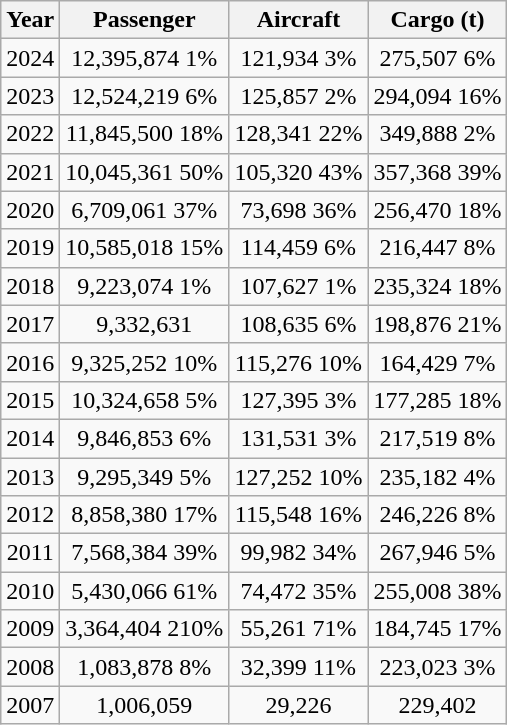<table class="wikitable">
<tr>
<th>Year</th>
<th style="text-align:center;">Passenger</th>
<th>Aircraft</th>
<th>Cargo (t)</th>
</tr>
<tr style="text-align:center;">
<td>2024</td>
<td style="text-align:center;">12,395,874  1%</td>
<td>121,934  3%</td>
<td>275,507  6%</td>
</tr>
<tr style="text-align:center;">
<td>2023</td>
<td style="text-align:center;">12,524,219  6%</td>
<td>125,857  2%</td>
<td>294,094  16%</td>
</tr>
<tr style="text-align:center;">
<td>2022</td>
<td style="text-align:center;">11,845,500  18%</td>
<td>128,341  22%</td>
<td>349,888  2%</td>
</tr>
<tr style="text-align:center;">
<td>2021</td>
<td style="text-align:center;">10,045,361  50%</td>
<td>105,320  43%</td>
<td>357,368  39%</td>
</tr>
<tr style="text-align:center;">
<td>2020</td>
<td style="text-align:center;">6,709,061  37%</td>
<td>73,698  36%</td>
<td>256,470  18%</td>
</tr>
<tr style="text-align:center;">
<td>2019</td>
<td style="text-align:center;">10,585,018  15%</td>
<td>114,459  6%</td>
<td>216,447  8%</td>
</tr>
<tr style="text-align:center;">
<td>2018</td>
<td style="text-align:center;">9,223,074  1%</td>
<td>107,627  1%</td>
<td>235,324  18%</td>
</tr>
<tr style="text-align:center;">
<td>2017</td>
<td style="text-align:center;">9,332,631 </td>
<td>108,635  6%</td>
<td>198,876  21%</td>
</tr>
<tr style="text-align:center;">
<td>2016</td>
<td style="text-align:center;">9,325,252  10%</td>
<td>115,276  10%</td>
<td>164,429  7%</td>
</tr>
<tr style="text-align:center;">
<td>2015</td>
<td style="text-align:center;">10,324,658  5%</td>
<td>127,395  3%</td>
<td>177,285  18%</td>
</tr>
<tr style="text-align:center;">
<td>2014</td>
<td style="text-align:center;">9,846,853  6%</td>
<td>131,531  3%</td>
<td>217,519  8%</td>
</tr>
<tr style="text-align:center;">
<td>2013</td>
<td style="text-align:center;">9,295,349  5%</td>
<td>127,252  10%</td>
<td>235,182  4%</td>
</tr>
<tr style="text-align:center;">
<td>2012</td>
<td style="text-align:center;">8,858,380  17%</td>
<td>115,548  16%</td>
<td>246,226  8%</td>
</tr>
<tr style="text-align:center;">
<td>2011</td>
<td style="text-align:center;">7,568,384  39%</td>
<td>99,982  34%</td>
<td>267,946  5%</td>
</tr>
<tr style="text-align:center;">
<td>2010</td>
<td style="text-align:center;">5,430,066  61%</td>
<td>74,472  35%</td>
<td>255,008  38%</td>
</tr>
<tr style="text-align:center;">
<td>2009</td>
<td style="text-align:center;">3,364,404  210%</td>
<td>55,261  71%</td>
<td>184,745  17%</td>
</tr>
<tr style="text-align:center;">
<td>2008</td>
<td style="text-align:center;">1,083,878  8%</td>
<td>32,399  11%</td>
<td>223,023  3%</td>
</tr>
<tr style="text-align:center;">
<td>2007</td>
<td style="text-align:center;">1,006,059</td>
<td>29,226</td>
<td>229,402</td>
</tr>
</table>
